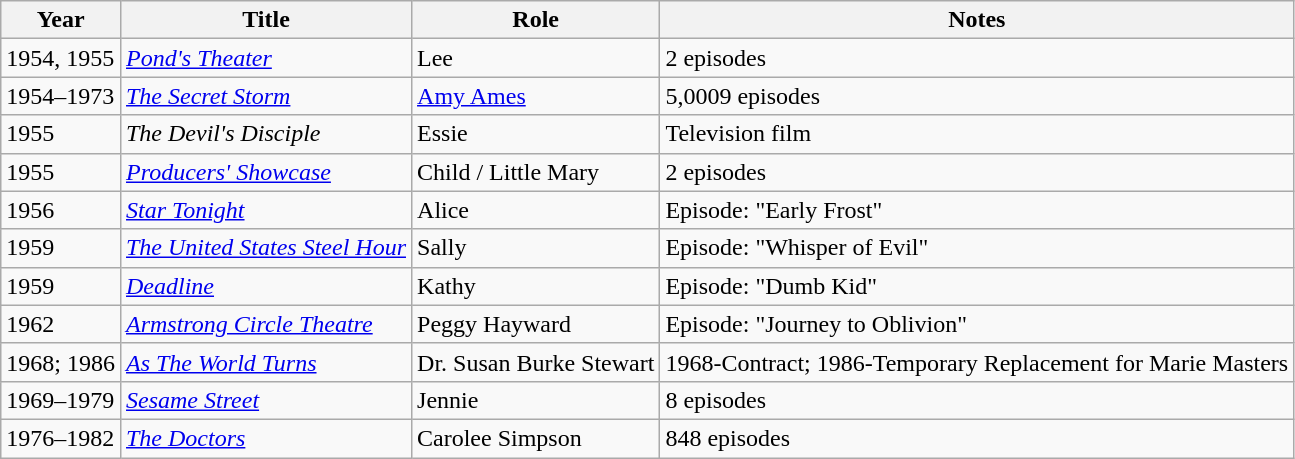<table class="wikitable sortable">
<tr>
<th>Year</th>
<th>Title</th>
<th>Role</th>
<th>Notes</th>
</tr>
<tr>
<td>1954, 1955</td>
<td><em><a href='#'>Pond's Theater</a></em></td>
<td>Lee</td>
<td>2 episodes</td>
</tr>
<tr>
<td>1954–1973</td>
<td><em><a href='#'>The Secret Storm</a></em></td>
<td><a href='#'>Amy Ames</a></td>
<td>5,0009 episodes</td>
</tr>
<tr>
<td>1955</td>
<td><em>The Devil's Disciple</em></td>
<td>Essie</td>
<td>Television film</td>
</tr>
<tr>
<td>1955</td>
<td><em><a href='#'>Producers' Showcase</a></em></td>
<td>Child / Little Mary</td>
<td>2 episodes</td>
</tr>
<tr>
<td>1956</td>
<td><em><a href='#'>Star Tonight</a></em></td>
<td>Alice</td>
<td>Episode: "Early Frost"</td>
</tr>
<tr>
<td>1959</td>
<td><em><a href='#'>The United States Steel Hour</a></em></td>
<td>Sally</td>
<td>Episode: "Whisper of Evil"</td>
</tr>
<tr>
<td>1959</td>
<td><a href='#'><em>Deadline</em></a></td>
<td>Kathy</td>
<td>Episode: "Dumb Kid"</td>
</tr>
<tr>
<td>1962</td>
<td><em><a href='#'>Armstrong Circle Theatre</a></em></td>
<td>Peggy Hayward</td>
<td>Episode: "Journey to Oblivion"</td>
</tr>
<tr>
<td>1968; 1986</td>
<td><em><a href='#'>As The World Turns</a></em></td>
<td>Dr. Susan Burke Stewart</td>
<td>1968-Contract; 1986-Temporary Replacement for Marie Masters</td>
</tr>
<tr>
<td>1969–1979</td>
<td><em><a href='#'>Sesame Street</a></em></td>
<td>Jennie</td>
<td>8 episodes</td>
</tr>
<tr>
<td>1976–1982</td>
<td><a href='#'><em>The Doctors</em></a></td>
<td>Carolee Simpson</td>
<td>848 episodes</td>
</tr>
</table>
